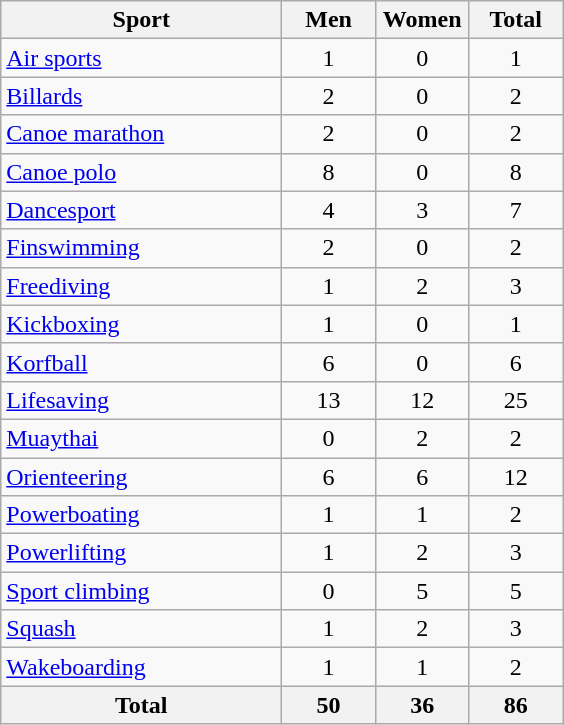<table class="wikitable sortable" style="text-align:center;">
<tr>
<th width=180>Sport</th>
<th width=55>Men</th>
<th width=55>Women</th>
<th width=55>Total</th>
</tr>
<tr>
<td align=left><a href='#'>Air sports</a></td>
<td>1</td>
<td>0</td>
<td>1</td>
</tr>
<tr>
<td align=left><a href='#'>Billards</a></td>
<td>2</td>
<td>0</td>
<td>2</td>
</tr>
<tr>
<td align=left><a href='#'>Canoe marathon</a></td>
<td>2</td>
<td>0</td>
<td>2</td>
</tr>
<tr>
<td align=left><a href='#'>Canoe polo</a></td>
<td>8</td>
<td>0</td>
<td>8</td>
</tr>
<tr>
<td align=left><a href='#'>Dancesport</a></td>
<td>4</td>
<td>3</td>
<td>7</td>
</tr>
<tr>
<td align=left><a href='#'>Finswimming</a></td>
<td>2</td>
<td>0</td>
<td>2</td>
</tr>
<tr>
<td align=left><a href='#'>Freediving</a></td>
<td>1</td>
<td>2</td>
<td>3</td>
</tr>
<tr>
<td align=left><a href='#'>Kickboxing</a></td>
<td>1</td>
<td>0</td>
<td>1</td>
</tr>
<tr>
<td align=left><a href='#'>Korfball</a></td>
<td>6</td>
<td>0</td>
<td>6</td>
</tr>
<tr>
<td align=left><a href='#'>Lifesaving</a></td>
<td>13</td>
<td>12</td>
<td>25</td>
</tr>
<tr>
<td align=left><a href='#'>Muaythai</a></td>
<td>0</td>
<td>2</td>
<td>2</td>
</tr>
<tr>
<td align=left><a href='#'>Orienteering</a></td>
<td>6</td>
<td>6</td>
<td>12</td>
</tr>
<tr>
<td align=left><a href='#'>Powerboating</a></td>
<td>1</td>
<td>1</td>
<td>2</td>
</tr>
<tr>
<td align=left><a href='#'>Powerlifting</a></td>
<td>1</td>
<td>2</td>
<td>3</td>
</tr>
<tr>
<td align=left><a href='#'>Sport climbing</a></td>
<td>0</td>
<td>5</td>
<td>5</td>
</tr>
<tr>
<td align=left><a href='#'>Squash</a></td>
<td>1</td>
<td>2</td>
<td>3</td>
</tr>
<tr>
<td align=left><a href='#'>Wakeboarding</a></td>
<td>1</td>
<td>1</td>
<td>2</td>
</tr>
<tr>
<th>Total</th>
<th>50</th>
<th>36</th>
<th>86</th>
</tr>
</table>
